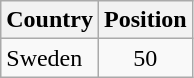<table class="wikitable">
<tr>
<th>Country</th>
<th>Position</th>
</tr>
<tr>
<td>Sweden</td>
<td align="center">50</td>
</tr>
</table>
